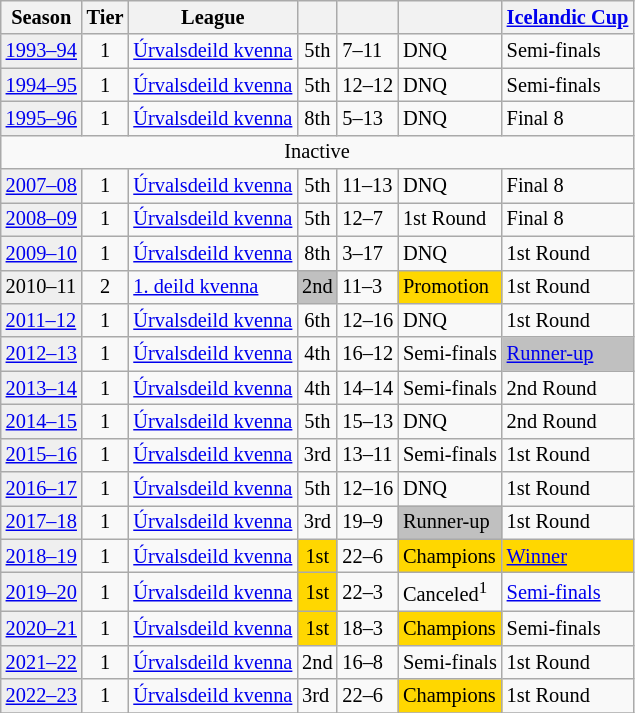<table class="wikitable" style="font-size:85%">
<tr>
<th>Season</th>
<th>Tier</th>
<th>League</th>
<th></th>
<th></th>
<th></th>
<th><a href='#'>Icelandic Cup</a></th>
</tr>
<tr>
<td style="background:#efefef;"><a href='#'>1993–94</a></td>
<td align="center">1</td>
<td><a href='#'>Úrvalsdeild kvenna</a></td>
<td align="center">5th</td>
<td>7–11</td>
<td>DNQ</td>
<td>Semi-finals</td>
</tr>
<tr>
<td style="background:#efefef;"><a href='#'>1994–95</a></td>
<td align="center">1</td>
<td><a href='#'>Úrvalsdeild kvenna</a></td>
<td align="center">5th</td>
<td>12–12</td>
<td>DNQ</td>
<td>Semi-finals</td>
</tr>
<tr>
<td style="background:#efefef;"><a href='#'>1995–96</a></td>
<td align="center">1</td>
<td><a href='#'>Úrvalsdeild kvenna</a></td>
<td align="center">8th</td>
<td>5–13</td>
<td>DNQ</td>
<td>Final 8</td>
</tr>
<tr>
<td colspan=7 align="center">Inactive</td>
</tr>
<tr>
<td style="background:#efefef;"><a href='#'>2007–08</a></td>
<td align="center">1</td>
<td><a href='#'>Úrvalsdeild kvenna</a></td>
<td align="center">5th</td>
<td>11–13</td>
<td>DNQ</td>
<td>Final 8</td>
</tr>
<tr>
<td style="background:#efefef;"><a href='#'>2008–09</a></td>
<td align="center">1</td>
<td><a href='#'>Úrvalsdeild kvenna</a></td>
<td align="center">5th</td>
<td>12–7</td>
<td>1st Round</td>
<td>Final 8</td>
</tr>
<tr>
<td style="background:#efefef;"><a href='#'>2009–10</a></td>
<td align="center">1</td>
<td><a href='#'>Úrvalsdeild kvenna</a></td>
<td align="center">8th</td>
<td>3–17</td>
<td>DNQ</td>
<td>1st Round</td>
</tr>
<tr>
<td style="background:#efefef;">2010–11</td>
<td align="center">2</td>
<td><a href='#'>1. deild kvenna</a></td>
<td align="center" style="background:silver ">2nd</td>
<td>11–3</td>
<td bgcolor=gold ">Promotion</td>
<td>1st Round</td>
</tr>
<tr>
<td style="background:#efefef;"><a href='#'>2011–12</a></td>
<td align="center">1</td>
<td><a href='#'>Úrvalsdeild kvenna</a></td>
<td align="center">6th</td>
<td>12–16</td>
<td>DNQ</td>
<td>1st Round</td>
</tr>
<tr>
<td style="background:#efefef;"><a href='#'>2012–13</a></td>
<td align="center">1</td>
<td><a href='#'>Úrvalsdeild kvenna</a></td>
<td align="center">4th</td>
<td>16–12</td>
<td>Semi-finals</td>
<td style="background:silver "><a href='#'>Runner-up</a></td>
</tr>
<tr>
<td style="background:#efefef;"><a href='#'>2013–14</a></td>
<td align="center">1</td>
<td><a href='#'>Úrvalsdeild kvenna</a></td>
<td align="center">4th</td>
<td>14–14</td>
<td>Semi-finals</td>
<td>2nd Round</td>
</tr>
<tr>
<td style="background:#efefef;"><a href='#'>2014–15</a></td>
<td align="center">1</td>
<td><a href='#'>Úrvalsdeild kvenna</a></td>
<td align="center">5th</td>
<td>15–13</td>
<td>DNQ</td>
<td>2nd Round</td>
</tr>
<tr>
<td style="background:#efefef;"><a href='#'>2015–16</a></td>
<td align="center">1</td>
<td><a href='#'>Úrvalsdeild kvenna</a></td>
<td align="center">3rd</td>
<td>13–11</td>
<td>Semi-finals</td>
<td>1st Round</td>
</tr>
<tr>
<td style="background:#efefef;"><a href='#'>2016–17</a></td>
<td align="center">1</td>
<td><a href='#'>Úrvalsdeild kvenna</a></td>
<td align="center">5th</td>
<td>12–16</td>
<td>DNQ</td>
<td>1st Round</td>
</tr>
<tr>
<td style="background:#efefef;"><a href='#'>2017–18</a></td>
<td align="center">1</td>
<td><a href='#'>Úrvalsdeild kvenna</a></td>
<td align="center">3rd</td>
<td>19–9</td>
<td style="background:silver ">Runner-up</td>
<td>1st Round</td>
</tr>
<tr>
<td style="background:#efefef;"><a href='#'>2018–19</a></td>
<td align="center">1</td>
<td><a href='#'>Úrvalsdeild kvenna</a></td>
<td align="center" style="background:gold">1st</td>
<td>22–6</td>
<td style="background:gold">Champions</td>
<td style="background:gold"><a href='#'>Winner</a></td>
</tr>
<tr>
<td style="background:#efefef;"><a href='#'>2019–20</a></td>
<td align="center">1</td>
<td><a href='#'>Úrvalsdeild kvenna</a></td>
<td align="center" style="background:gold">1st</td>
<td>22–3</td>
<td>Canceled<sup>1</sup></td>
<td><a href='#'>Semi-finals</a></td>
</tr>
<tr>
<td style="background:#efefef;"><a href='#'>2020–21</a></td>
<td align="center">1</td>
<td><a href='#'>Úrvalsdeild kvenna</a></td>
<td align="center" style="background:gold">1st</td>
<td>18–3</td>
<td style="background:gold">Champions</td>
<td>Semi-finals</td>
</tr>
<tr>
<td style="background:#efefef;"><a href='#'>2021–22</a></td>
<td align="center">1</td>
<td><a href='#'>Úrvalsdeild kvenna</a></td>
<td>2nd</td>
<td>16–8</td>
<td>Semi-finals</td>
<td>1st Round</td>
</tr>
<tr>
<td style="background:#efefef;"><a href='#'>2022–23</a></td>
<td align="center">1</td>
<td><a href='#'>Úrvalsdeild kvenna</a></td>
<td>3rd</td>
<td>22–6</td>
<td style="background:gold">Champions</td>
<td>1st Round</td>
</tr>
<tr>
</tr>
</table>
